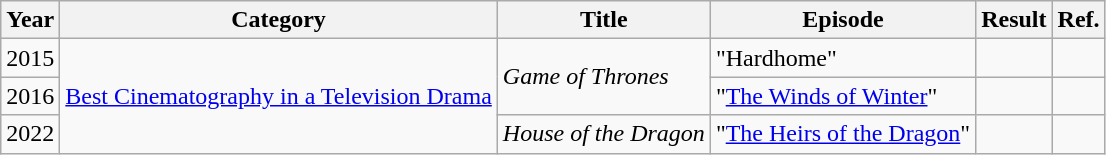<table class="wikitable">
<tr>
<th>Year</th>
<th>Category</th>
<th>Title</th>
<th>Episode</th>
<th>Result</th>
<th>Ref.</th>
</tr>
<tr>
<td>2015</td>
<td rowspan=3><a href='#'>Best Cinematography in a Television Drama</a></td>
<td rowspan=2><em>Game of Thrones</em></td>
<td>"Hardhome"</td>
<td></td>
<td align=center></td>
</tr>
<tr>
<td>2016</td>
<td>"<a href='#'>The Winds of Winter</a>"</td>
<td></td>
<td align=center></td>
</tr>
<tr>
<td>2022</td>
<td><em>House of the Dragon</em></td>
<td>"<a href='#'>The Heirs of the Dragon</a>"</td>
<td></td>
<td></td>
</tr>
</table>
